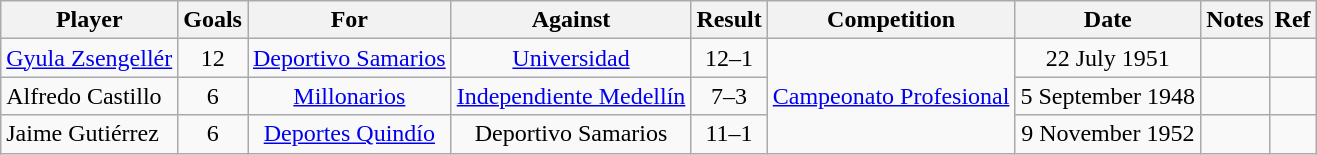<table class="wikitable" style="text-align:center;">
<tr>
<th>Player</th>
<th>Goals</th>
<th>For</th>
<th>Against</th>
<th>Result</th>
<th>Competition</th>
<th>Date</th>
<th>Notes</th>
<th>Ref</th>
</tr>
<tr>
<td align="left"><a href='#'>Gyula Zsengellér</a></td>
<td>12</td>
<td><a href='#'>Deportivo Samarios</a></td>
<td><a href='#'>Universidad</a></td>
<td>12–1</td>
<td rowspan="3"><a href='#'>Campeonato Profesional</a></td>
<td>22 July 1951</td>
<td></td>
<td></td>
</tr>
<tr>
<td align="left">Alfredo Castillo</td>
<td>6</td>
<td><a href='#'>Millonarios</a></td>
<td><a href='#'>Independiente Medellín</a></td>
<td>7–3</td>
<td>5 September 1948</td>
<td></td>
<td></td>
</tr>
<tr>
<td align="left">Jaime Gutiérrez</td>
<td>6</td>
<td><a href='#'>Deportes Quindío</a></td>
<td>Deportivo Samarios</td>
<td>11–1</td>
<td>9 November 1952</td>
<td></td>
<td></td>
</tr>
</table>
